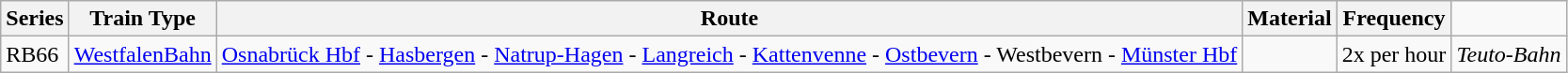<table class="wikitable vatop">
<tr>
<th>Series</th>
<th>Train Type</th>
<th>Route</th>
<th>Material</th>
<th>Frequency</th>
</tr>
<tr>
<td>RB66</td>
<td><a href='#'>WestfalenBahn</a></td>
<td><a href='#'>Osnabrück Hbf</a> - <a href='#'>Hasbergen</a> - <a href='#'>Natrup-Hagen</a> - <a href='#'>Langreich</a> - <a href='#'>Kattenvenne</a> - <a href='#'>Ostbevern</a> - Westbevern - <a href='#'>Münster Hbf</a></td>
<td></td>
<td>2x per hour</td>
<td><em>Teuto-Bahn</em></td>
</tr>
</table>
